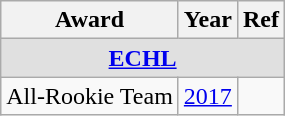<table class="wikitable">
<tr>
<th>Award</th>
<th>Year</th>
<th>Ref</th>
</tr>
<tr ALIGN="center" bgcolor="#e0e0e0">
<td colspan="3"><strong><a href='#'>ECHL</a></strong></td>
</tr>
<tr>
<td>All-Rookie Team</td>
<td><a href='#'>2017</a></td>
<td></td>
</tr>
</table>
